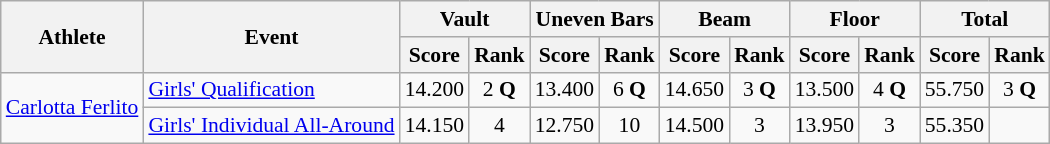<table class="wikitable" border="1" style="font-size:90%">
<tr>
<th rowspan=2>Athlete</th>
<th rowspan=2>Event</th>
<th colspan=2>Vault</th>
<th colspan=2>Uneven Bars</th>
<th colspan=2>Beam</th>
<th colspan=2>Floor</th>
<th colspan=2>Total</th>
</tr>
<tr>
<th>Score</th>
<th>Rank</th>
<th>Score</th>
<th>Rank</th>
<th>Score</th>
<th>Rank</th>
<th>Score</th>
<th>Rank</th>
<th>Score</th>
<th>Rank</th>
</tr>
<tr>
<td rowspan=2><a href='#'>Carlotta Ferlito</a></td>
<td><a href='#'>Girls' Qualification</a></td>
<td align=center>14.200</td>
<td align=center>2 <strong>Q</strong></td>
<td align=center>13.400</td>
<td align=center>6 <strong>Q</strong></td>
<td align=center>14.650</td>
<td align=center>3 <strong>Q</strong></td>
<td align=center>13.500</td>
<td align=center>4 <strong>Q</strong></td>
<td align=center>55.750</td>
<td align=center>3 <strong>Q</strong></td>
</tr>
<tr>
<td><a href='#'>Girls' Individual All-Around</a></td>
<td align=center>14.150</td>
<td align=center>4</td>
<td align=center>12.750</td>
<td align=center>10</td>
<td align=center>14.500</td>
<td align=center>3</td>
<td align=center>13.950</td>
<td align=center>3</td>
<td align=center>55.350</td>
<td align=center></td>
</tr>
</table>
